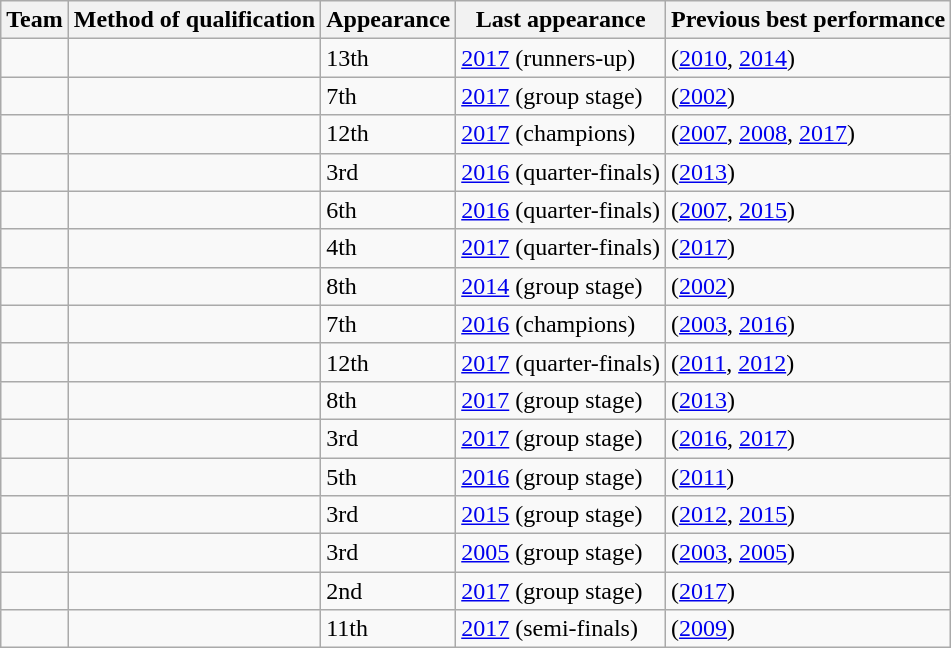<table class="wikitable sortable">
<tr>
<th>Team</th>
<th>Method of qualification</th>
<th data-sort-type="number">Appearance</th>
<th>Last appearance</th>
<th>Previous best performance</th>
</tr>
<tr>
<td></td>
<td></td>
<td>13th</td>
<td><a href='#'>2017</a> (runners-up)</td>
<td> (<a href='#'>2010</a>, <a href='#'>2014</a>)</td>
</tr>
<tr>
<td></td>
<td></td>
<td>7th</td>
<td><a href='#'>2017</a> (group stage)</td>
<td> (<a href='#'>2002</a>)</td>
</tr>
<tr>
<td></td>
<td></td>
<td>12th</td>
<td><a href='#'>2017</a> (champions)</td>
<td> (<a href='#'>2007</a>, <a href='#'>2008</a>, <a href='#'>2017</a>)</td>
</tr>
<tr>
<td></td>
<td></td>
<td>3rd</td>
<td><a href='#'>2016</a> (quarter-finals)</td>
<td> (<a href='#'>2013</a>)</td>
</tr>
<tr>
<td></td>
<td></td>
<td>6th</td>
<td><a href='#'>2016</a> (quarter-finals)</td>
<td> (<a href='#'>2007</a>, <a href='#'>2015</a>)</td>
</tr>
<tr>
<td></td>
<td></td>
<td>4th</td>
<td><a href='#'>2017</a> (quarter-finals)</td>
<td> (<a href='#'>2017</a>)</td>
</tr>
<tr>
<td></td>
<td></td>
<td>8th</td>
<td><a href='#'>2014</a> (group stage)</td>
<td> (<a href='#'>2002</a>)</td>
</tr>
<tr>
<td></td>
<td></td>
<td>7th</td>
<td><a href='#'>2016</a> (champions)</td>
<td> (<a href='#'>2003</a>, <a href='#'>2016</a>)</td>
</tr>
<tr>
<td></td>
<td></td>
<td>12th</td>
<td><a href='#'>2017</a> (quarter-finals)</td>
<td> (<a href='#'>2011</a>, <a href='#'>2012</a>)</td>
</tr>
<tr>
<td></td>
<td></td>
<td>8th</td>
<td><a href='#'>2017</a> (group stage)</td>
<td> (<a href='#'>2013</a>)</td>
</tr>
<tr>
<td></td>
<td></td>
<td>3rd</td>
<td><a href='#'>2017</a> (group stage)</td>
<td> (<a href='#'>2016</a>, <a href='#'>2017</a>)</td>
</tr>
<tr>
<td></td>
<td></td>
<td>5th</td>
<td><a href='#'>2016</a> (group stage)</td>
<td> (<a href='#'>2011</a>)</td>
</tr>
<tr>
<td></td>
<td></td>
<td>3rd</td>
<td><a href='#'>2015</a> (group stage)</td>
<td> (<a href='#'>2012</a>, <a href='#'>2015</a>)</td>
</tr>
<tr>
<td></td>
<td></td>
<td>3rd</td>
<td><a href='#'>2005</a> (group stage)</td>
<td> (<a href='#'>2003</a>, <a href='#'>2005</a>)</td>
</tr>
<tr>
<td></td>
<td></td>
<td>2nd</td>
<td><a href='#'>2017</a> (group stage)</td>
<td> (<a href='#'>2017</a>)</td>
</tr>
<tr>
<td></td>
<td></td>
<td>11th</td>
<td><a href='#'>2017</a> (semi-finals)</td>
<td> (<a href='#'>2009</a>)</td>
</tr>
</table>
